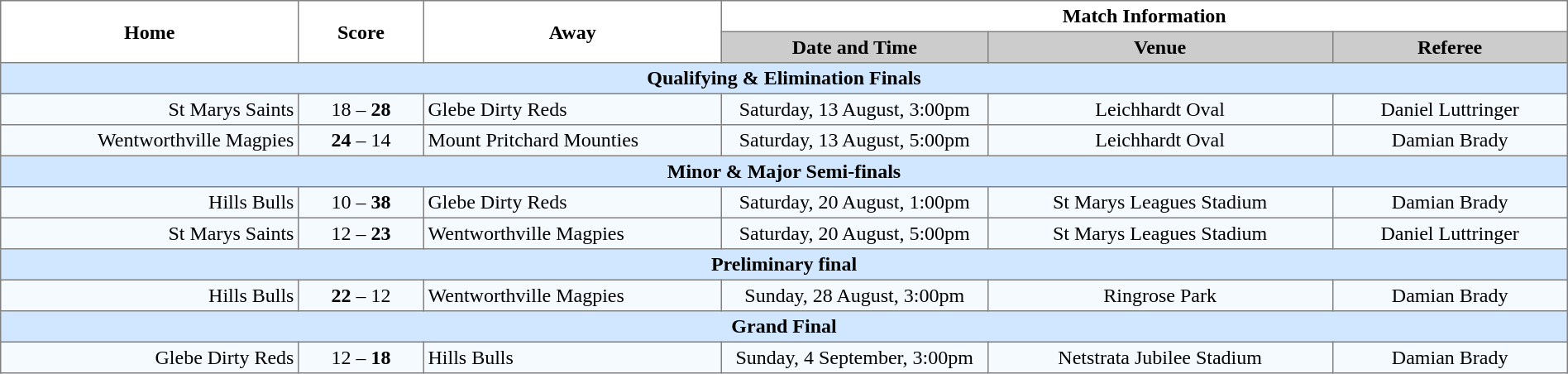<table border="1" cellpadding="3" cellspacing="0" width="100%" style="border-collapse:collapse;  text-align:center;">
<tr>
<th rowspan="2" width="19%">Home</th>
<th rowspan="2" width="8%">Score</th>
<th rowspan="2" width="19%">Away</th>
<th colspan="3">Match Information</th>
</tr>
<tr bgcolor="#CCCCCC">
<th width="17%">Date and Time</th>
<th width="22%">Venue</th>
<th width="50%">Referee</th>
</tr>
<tr style="background:#d0e7ff;">
<td colspan="6"><strong>Qualifying & Elimination Finals</strong></td>
</tr>
<tr style="text-align:center; background:#f5faff;">
<td align="right">St Marys Saints </td>
<td>18 – <strong>28</strong></td>
<td align="left"> Glebe Dirty Reds</td>
<td>Saturday, 13 August, 3:00pm</td>
<td>Leichhardt Oval</td>
<td>Daniel Luttringer</td>
</tr>
<tr style="text-align:center; background:#f5faff;">
<td align="right">Wentworthville Magpies </td>
<td><strong>24</strong> – 14</td>
<td align="left"> Mount Pritchard Mounties</td>
<td>Saturday, 13 August, 5:00pm</td>
<td>Leichhardt Oval</td>
<td>Damian Brady</td>
</tr>
<tr style="background:#d0e7ff;">
<td colspan="6"><strong>Minor & Major Semi-finals</strong></td>
</tr>
<tr style="text-align:center; background:#f5faff;">
<td align="right">Hills Bulls </td>
<td>10 – <strong>38</strong></td>
<td align="left"> Glebe Dirty Reds</td>
<td>Saturday, 20 August, 1:00pm</td>
<td>St Marys Leagues Stadium</td>
<td>Damian Brady</td>
</tr>
<tr style="text-align:center; background:#f5faff;">
<td align="right">St Marys Saints </td>
<td>12 – <strong>23</strong></td>
<td align="left"> Wentworthville Magpies</td>
<td>Saturday, 20 August, 5:00pm</td>
<td>St Marys Leagues Stadium</td>
<td>Daniel Luttringer</td>
</tr>
<tr style="background:#d0e7ff;">
<td colspan="6"><strong>Preliminary final</strong></td>
</tr>
<tr style="text-align:center; background:#f5faff;">
<td align="right">Hills Bulls </td>
<td><strong>22</strong> – 12</td>
<td align="left"> Wentworthville Magpies</td>
<td>Sunday, 28 August, 3:00pm</td>
<td>Ringrose Park</td>
<td>Damian Brady</td>
</tr>
<tr style="background:#d0e7ff;">
<td colspan="6"><strong>Grand Final</strong></td>
</tr>
<tr style="text-align:center; background:#f5faff;">
<td align="right">Glebe Dirty Reds </td>
<td>12 – <strong>18</strong></td>
<td align="left"> Hills Bulls</td>
<td>Sunday, 4 September, 3:00pm</td>
<td>Netstrata Jubilee Stadium</td>
<td>Damian Brady</td>
</tr>
</table>
